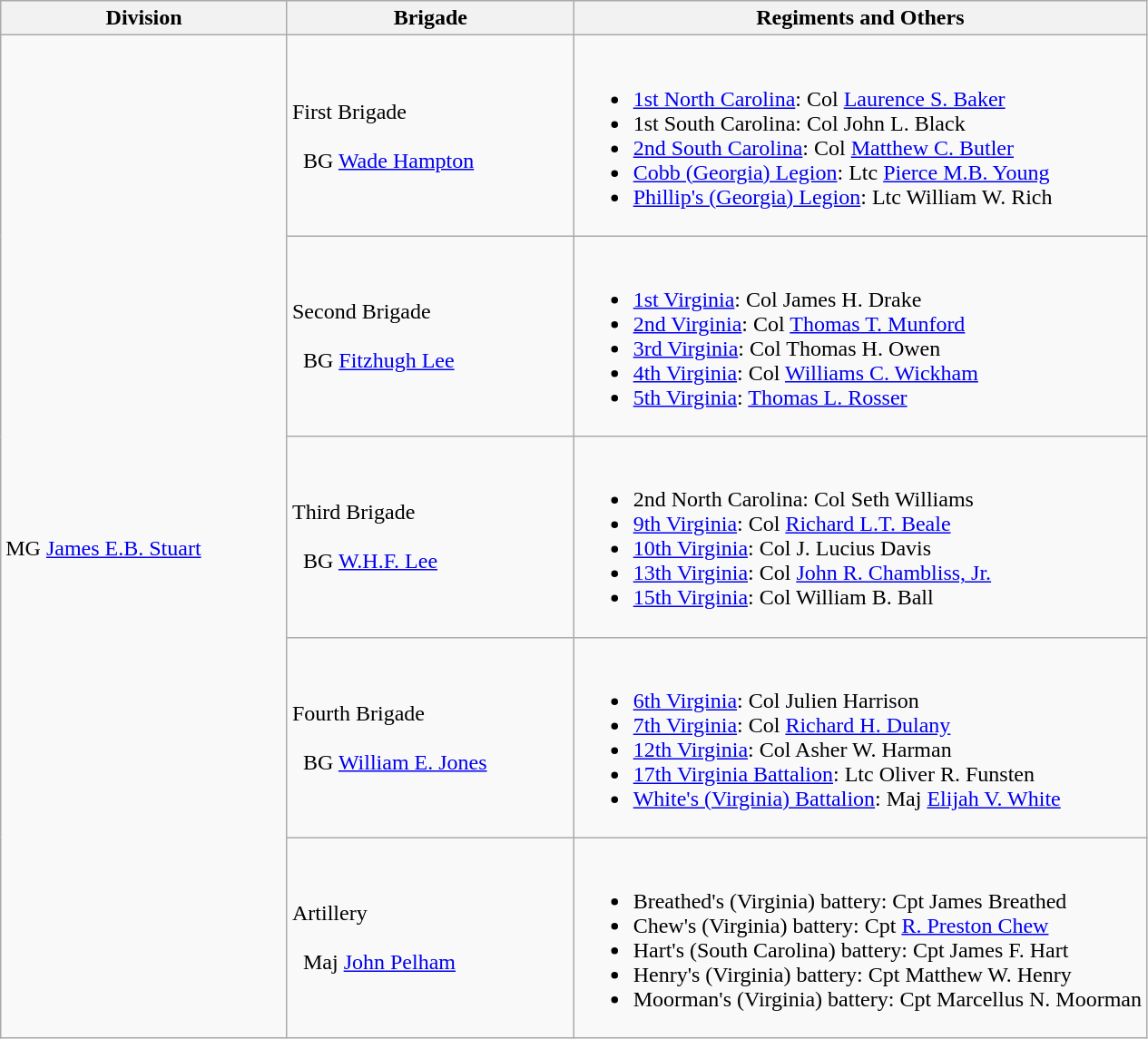<table class="wikitable">
<tr>
<th width=25%>Division</th>
<th width=25%>Brigade</th>
<th>Regiments and Others</th>
</tr>
<tr>
<td rowspan=5><br>MG <a href='#'>James E.B. Stuart</a></td>
<td>First Brigade<br><br> 
BG <a href='#'>Wade Hampton</a></td>
<td><br><ul><li><a href='#'>1st North Carolina</a>: Col <a href='#'>Laurence S. Baker</a></li><li>1st South Carolina: Col John L. Black</li><li><a href='#'>2nd South Carolina</a>: Col <a href='#'>Matthew C. Butler</a></li><li><a href='#'>Cobb (Georgia) Legion</a>: Ltc <a href='#'>Pierce M.B. Young</a></li><li><a href='#'>Phillip's (Georgia) Legion</a>: Ltc William W. Rich</li></ul></td>
</tr>
<tr>
<td>Second Brigade<br><br> 
BG <a href='#'>Fitzhugh Lee</a></td>
<td><br><ul><li><a href='#'>1st Virginia</a>: Col James H. Drake</li><li><a href='#'>2nd Virginia</a>: Col <a href='#'>Thomas T. Munford</a></li><li><a href='#'>3rd Virginia</a>: Col Thomas H. Owen</li><li><a href='#'>4th Virginia</a>: Col <a href='#'>Williams C. Wickham</a></li><li><a href='#'>5th Virginia</a>: <a href='#'>Thomas L. Rosser</a></li></ul></td>
</tr>
<tr>
<td>Third Brigade<br><br> 
BG <a href='#'>W.H.F. Lee</a></td>
<td><br><ul><li>2nd North Carolina: Col Seth Williams</li><li><a href='#'>9th Virginia</a>: Col <a href='#'>Richard L.T. Beale</a></li><li><a href='#'>10th Virginia</a>: Col J. Lucius Davis</li><li><a href='#'>13th Virginia</a>: Col <a href='#'>John R. Chambliss, Jr.</a></li><li><a href='#'>15th Virginia</a>: Col William B. Ball</li></ul></td>
</tr>
<tr>
<td>Fourth Brigade<br><br> 
BG <a href='#'>William E. Jones</a></td>
<td><br><ul><li><a href='#'>6th Virginia</a>: Col Julien Harrison</li><li><a href='#'>7th Virginia</a>: Col <a href='#'>Richard H. Dulany</a></li><li><a href='#'>12th Virginia</a>: Col Asher W. Harman</li><li><a href='#'>17th Virginia Battalion</a>: Ltc Oliver R. Funsten</li><li><a href='#'>White's (Virginia) Battalion</a>: Maj <a href='#'>Elijah V. White</a></li></ul></td>
</tr>
<tr>
<td>Artillery<br><br> 
Maj <a href='#'>John Pelham</a></td>
<td><br><ul><li>Breathed's (Virginia) battery: Cpt James Breathed</li><li>Chew's (Virginia) battery: Cpt <a href='#'>R. Preston Chew</a></li><li>Hart's (South Carolina) battery: Cpt James F. Hart</li><li>Henry's (Virginia) battery: Cpt Matthew W. Henry</li><li>Moorman's (Virginia) battery: Cpt Marcellus N. Moorman</li></ul></td>
</tr>
</table>
